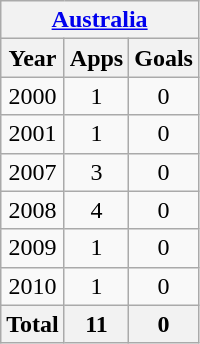<table class="wikitable" style="text-align:center">
<tr>
<th colspan=3><a href='#'>Australia</a></th>
</tr>
<tr>
<th>Year</th>
<th>Apps</th>
<th>Goals</th>
</tr>
<tr>
<td>2000</td>
<td>1</td>
<td>0</td>
</tr>
<tr>
<td>2001</td>
<td>1</td>
<td>0</td>
</tr>
<tr>
<td>2007</td>
<td>3</td>
<td>0</td>
</tr>
<tr>
<td>2008</td>
<td>4</td>
<td>0</td>
</tr>
<tr>
<td>2009</td>
<td>1</td>
<td>0</td>
</tr>
<tr>
<td>2010</td>
<td>1</td>
<td>0</td>
</tr>
<tr>
<th>Total</th>
<th>11</th>
<th>0</th>
</tr>
</table>
